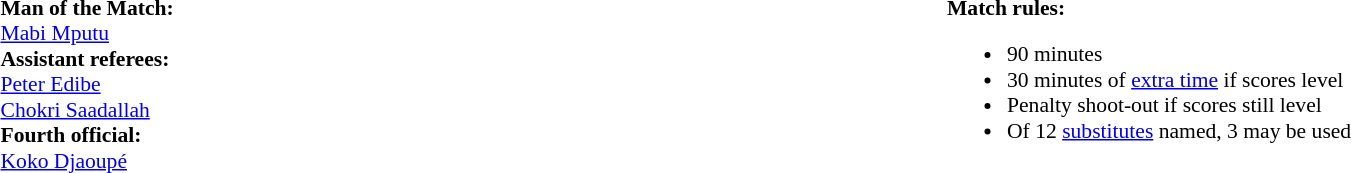<table width=100% style="font-size: 90%">
<tr>
<td width=50% valign=top><br><strong>Man of the Match:</strong>
<br> <a href='#'>Mabi Mputu</a><br><strong>Assistant referees:</strong>
<br> <a href='#'>Peter Edibe</a>
<br> <a href='#'>Chokri Saadallah</a>
<br><strong>Fourth official:</strong>
<br> <a href='#'>Koko Djaoupé</a></td>
<td width=50% valign=top><br><strong>Match rules:</strong><ul><li>90 minutes</li><li>30 minutes of <a href='#'>extra time</a> if scores level</li><li>Penalty shoot-out if scores still level</li><li>Of 12 <a href='#'>substitutes</a> named, 3 may be used</li></ul></td>
</tr>
</table>
